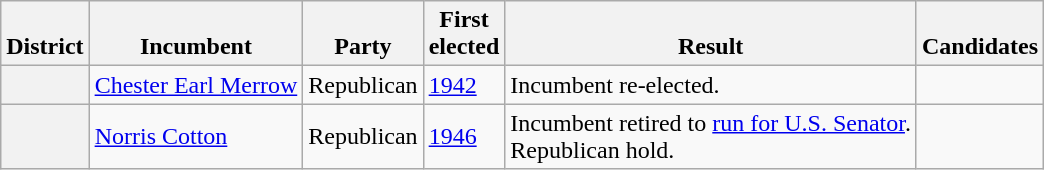<table class=wikitable>
<tr valign=bottom>
<th>District</th>
<th>Incumbent</th>
<th>Party</th>
<th>First<br>elected</th>
<th>Result</th>
<th>Candidates</th>
</tr>
<tr>
<th></th>
<td><a href='#'>Chester Earl Merrow</a></td>
<td>Republican</td>
<td><a href='#'>1942</a></td>
<td>Incumbent re-elected.</td>
<td nowrap></td>
</tr>
<tr>
<th></th>
<td><a href='#'>Norris Cotton</a></td>
<td>Republican</td>
<td><a href='#'>1946</a></td>
<td>Incumbent retired to <a href='#'>run for U.S. Senator</a>.<br>Republican hold.</td>
<td nowrap></td>
</tr>
</table>
